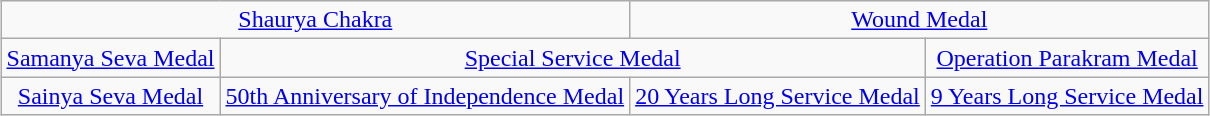<table class="wikitable" style="margin:1em auto; text-align:center;">
<tr>
<td colspan="2"><a href='#'>Shaurya Chakra</a></td>
<td colspan="2"><a href='#'>Wound Medal</a></td>
</tr>
<tr>
<td colspan="1"><a href='#'>Samanya Seva Medal</a></td>
<td colspan="2"><a href='#'>Special Service Medal</a></td>
<td colspan="1"><a href='#'>Operation Parakram Medal</a></td>
</tr>
<tr>
<td><a href='#'>Sainya Seva Medal</a></td>
<td><a href='#'>50th Anniversary of Independence Medal</a></td>
<td><a href='#'>20 Years Long Service Medal</a></td>
<td><a href='#'>9 Years Long Service Medal</a></td>
</tr>
</table>
